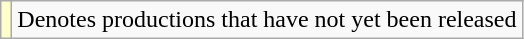<table class="wikitable">
<tr>
<td style="background:#FFFFCC;"></td>
<td>Denotes productions that have not yet been released</td>
</tr>
</table>
